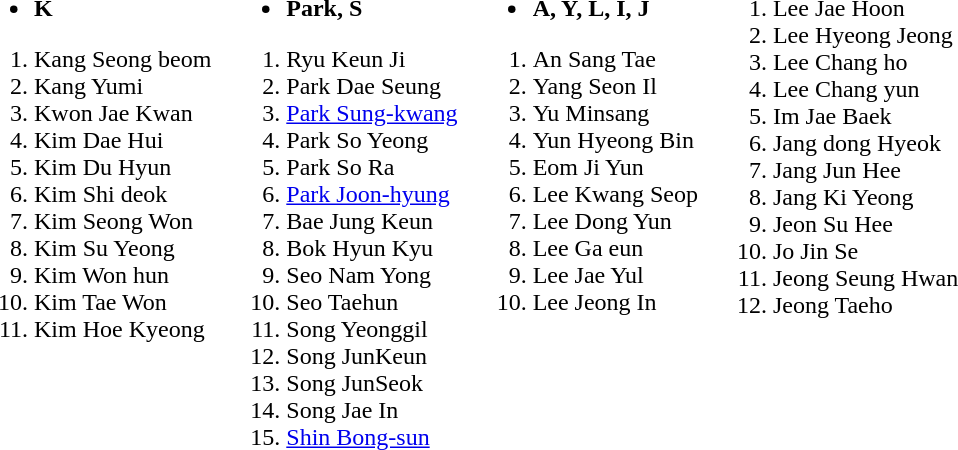<table cellpadding="4">
<tr valign="top">
<td><br><ul><li><strong> K</strong></li></ul><ol><li>Kang Seong beom</li><li>Kang Yumi</li><li>Kwon Jae Kwan</li><li>Kim Dae Hui</li><li>Kim Du Hyun</li><li>Kim Shi deok</li><li>Kim Seong Won</li><li>Kim Su Yeong</li><li>Kim Won hun</li><li>Kim Tae Won</li><li>Kim Hoe Kyeong</li></ol></td>
<td><br><ul><li><strong>Park, S </strong></li></ul><ol><li>Ryu Keun Ji</li><li>Park Dae Seung</li><li><a href='#'>Park Sung-kwang</a></li><li>Park So Yeong</li><li>Park So Ra</li><li><a href='#'>Park Joon-hyung</a></li><li>Bae Jung Keun</li><li>Bok Hyun Kyu</li><li>Seo Nam Yong</li><li>Seo Taehun</li><li>Song Yeonggil</li><li>Song JunKeun</li><li>Song JunSeok</li><li>Song Jae In</li><li><a href='#'>Shin Bong-sun</a></li></ol></td>
<td><br><ul><li><strong>  A, Y, L, I, J </strong></li></ul><ol><li>An Sang Tae</li><li>Yang Seon Il</li><li>Yu Minsang</li><li>Yun Hyeong Bin</li><li>Eom Ji Yun</li><li>Lee Kwang Seop</li><li>Lee Dong Yun</li><li>Lee Ga eun</li><li>Lee Jae Yul</li><li>Lee Jeong In</li></ol></td>
<td><br><ol><li>Lee Jae Hoon</li><li>Lee Hyeong Jeong</li><li>Lee Chang ho</li><li>Lee Chang yun</li><li>Im Jae Baek</li><li>Jang dong Hyeok</li><li>Jang Jun Hee</li><li>Jang Ki Yeong</li><li>Jeon Su Hee</li><li>Jo Jin Se</li><li>Jeong Seung Hwan</li><li>Jeong Taeho</li></ol></td>
<td></td>
</tr>
</table>
